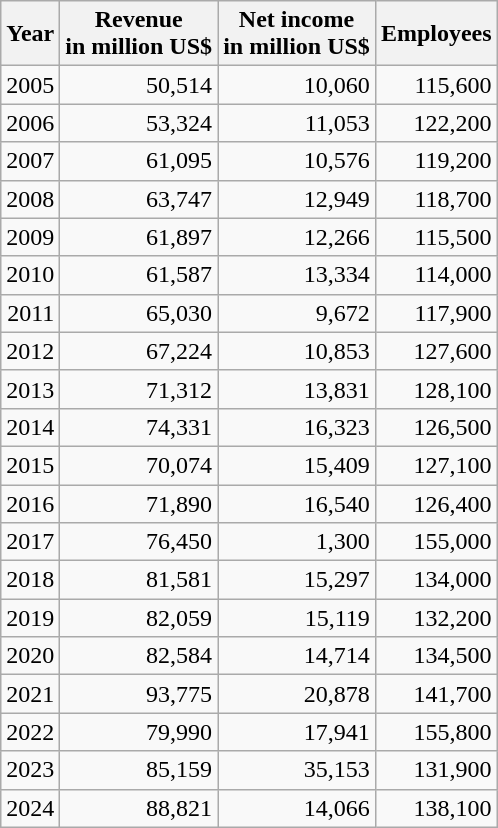<table class="wikitable float-left" style="text-align: right;">
<tr>
<th>Year</th>
<th>Revenue<br>in million US$</th>
<th>Net income<br>in million US$</th>
<th>Employees</th>
</tr>
<tr>
<td>2005</td>
<td>50,514</td>
<td>10,060</td>
<td>115,600</td>
</tr>
<tr>
<td>2006</td>
<td>53,324</td>
<td>11,053</td>
<td>122,200</td>
</tr>
<tr>
<td>2007</td>
<td>61,095</td>
<td>10,576</td>
<td>119,200</td>
</tr>
<tr>
<td>2008</td>
<td>63,747</td>
<td>12,949</td>
<td>118,700</td>
</tr>
<tr>
<td>2009</td>
<td>61,897</td>
<td>12,266</td>
<td>115,500</td>
</tr>
<tr>
<td>2010</td>
<td>61,587</td>
<td>13,334</td>
<td>114,000</td>
</tr>
<tr>
<td>2011</td>
<td>65,030</td>
<td>9,672</td>
<td>117,900</td>
</tr>
<tr>
<td>2012</td>
<td>67,224</td>
<td>10,853</td>
<td>127,600</td>
</tr>
<tr>
<td>2013</td>
<td>71,312</td>
<td>13,831</td>
<td>128,100</td>
</tr>
<tr>
<td>2014</td>
<td>74,331</td>
<td>16,323</td>
<td>126,500</td>
</tr>
<tr>
<td>2015</td>
<td>70,074</td>
<td>15,409</td>
<td>127,100</td>
</tr>
<tr>
<td>2016</td>
<td>71,890</td>
<td>16,540</td>
<td>126,400</td>
</tr>
<tr>
<td>2017</td>
<td>76,450</td>
<td>1,300</td>
<td>155,000</td>
</tr>
<tr>
<td>2018</td>
<td>81,581</td>
<td>15,297</td>
<td>134,000</td>
</tr>
<tr>
<td>2019</td>
<td>82,059</td>
<td>15,119</td>
<td>132,200</td>
</tr>
<tr>
<td>2020</td>
<td>82,584</td>
<td>14,714</td>
<td>134,500</td>
</tr>
<tr>
<td>2021</td>
<td>93,775</td>
<td>20,878</td>
<td>141,700</td>
</tr>
<tr>
<td>2022</td>
<td>79,990</td>
<td>17,941</td>
<td>155,800</td>
</tr>
<tr>
<td>2023</td>
<td>85,159</td>
<td>35,153</td>
<td>131,900</td>
</tr>
<tr>
<td>2024</td>
<td>88,821</td>
<td>14,066</td>
<td>138,100</td>
</tr>
</table>
